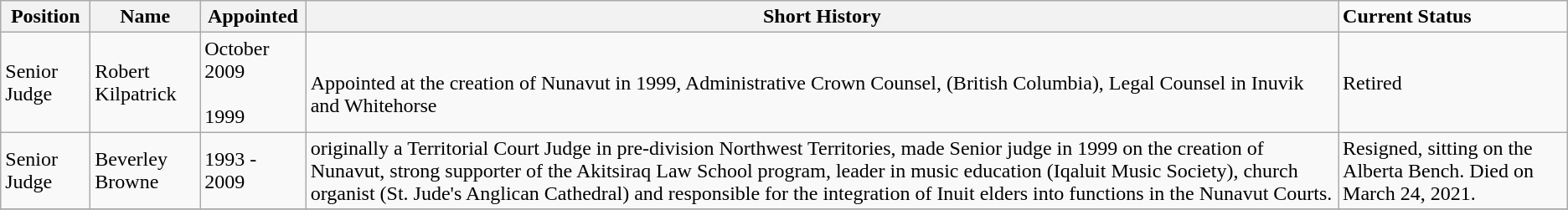<table class="wikitable">
<tr>
<th>Position</th>
<th>Name</th>
<th>Appointed</th>
<th>Short History</th>
<td><strong>Current Status</strong></td>
</tr>
<tr>
<td>Senior Judge</td>
<td>Robert Kilpatrick</td>
<td>October 2009<br> <br>1999</td>
<td><br>Appointed at the creation of Nunavut in 1999, Administrative Crown Counsel, (British Columbia), Legal Counsel in Inuvik and Whitehorse</td>
<td>Retired</td>
</tr>
<tr>
<td>Senior Judge</td>
<td>Beverley Browne</td>
<td>1993 - 2009</td>
<td>originally a Territorial Court Judge in pre-division Northwest Territories, made Senior judge in 1999 on the creation of Nunavut, strong supporter of the Akitsiraq Law School program, leader in music education (Iqaluit Music Society), church organist (St. Jude's Anglican Cathedral) and responsible for the integration of Inuit elders into functions in the Nunavut Courts.</td>
<td>Resigned, sitting on the Alberta Bench. Died on March 24, 2021.</td>
</tr>
<tr>
</tr>
</table>
